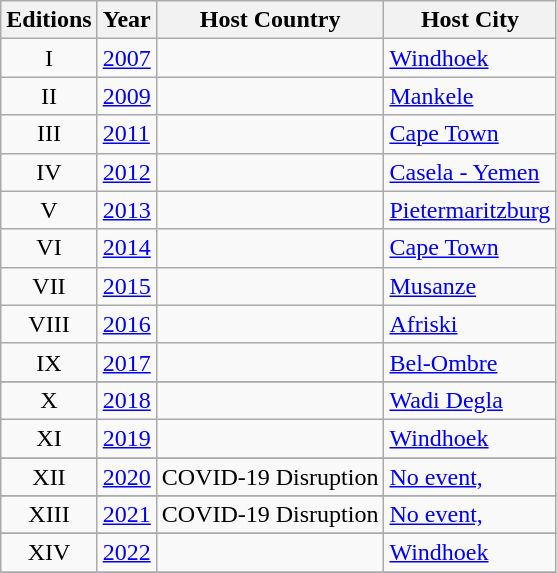<table class="wikitable">
<tr>
<th>Editions</th>
<th>Year</th>
<th>Host Country</th>
<th>Host City</th>
</tr>
<tr>
<td align=center>I</td>
<td><a href='#'>2007</a></td>
<td></td>
<td><a href='#'>Windhoek</a></td>
</tr>
<tr>
<td align=center>II</td>
<td><a href='#'>2009</a></td>
<td></td>
<td><a href='#'>Mankele</a></td>
</tr>
<tr>
<td align=center>III</td>
<td><a href='#'>2011</a></td>
<td></td>
<td><a href='#'>Cape Town</a></td>
</tr>
<tr>
<td align=center>IV</td>
<td><a href='#'>2012</a></td>
<td></td>
<td><a href='#'>Casela - Yemen</a></td>
</tr>
<tr>
<td align=center>V</td>
<td><a href='#'>2013</a></td>
<td></td>
<td><a href='#'>Pietermaritzburg</a></td>
</tr>
<tr>
<td align=center>VI</td>
<td><a href='#'>2014</a></td>
<td></td>
<td><a href='#'>Cape Town</a></td>
</tr>
<tr>
<td align=center>VII</td>
<td><a href='#'>2015</a></td>
<td></td>
<td><a href='#'>Musanze</a></td>
</tr>
<tr>
<td align=center>VIII</td>
<td><a href='#'>2016</a></td>
<td></td>
<td><a href='#'>Afriski</a></td>
</tr>
<tr>
<td align=center>IX</td>
<td><a href='#'>2017</a></td>
<td></td>
<td><a href='#'>Bel-Ombre</a></td>
</tr>
<tr>
</tr>
<tr>
<td align=center>X</td>
<td><a href='#'>2018</a></td>
<td></td>
<td><a href='#'>Wadi Degla</a></td>
</tr>
<tr>
<td align=center>XI</td>
<td><a href='#'>2019</a></td>
<td></td>
<td><a href='#'>Windhoek</a></td>
</tr>
<tr>
</tr>
<tr>
<td align=center>XII</td>
<td><a href='#'>2020</a></td>
<td>COVID-19 Disruption</td>
<td><a href='#'>No event,</a></td>
</tr>
<tr>
</tr>
<tr>
<td align=center>XIII</td>
<td><a href='#'>2021</a></td>
<td>COVID-19 Disruption</td>
<td><a href='#'>No event,</a></td>
</tr>
<tr>
</tr>
<tr>
<td align=center>XIV</td>
<td><a href='#'>2022</a></td>
<td></td>
<td><a href='#'>Windhoek</a></td>
</tr>
<tr>
</tr>
</table>
